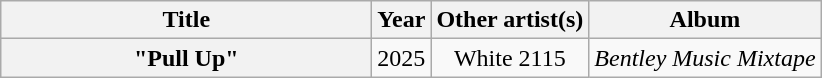<table class="wikitable plainrowheaders" style="text-align:center;">
<tr>
<th scope="col" style="width:15em;">Title</th>
<th scope="col">Year</th>
<th scope="col">Other artist(s)</th>
<th scope="col">Album</th>
</tr>
<tr>
<th scope="row">"Pull Up"</th>
<td>2025</td>
<td>White 2115</td>
<td><em>Bentley Music Mixtape</em></td>
</tr>
</table>
